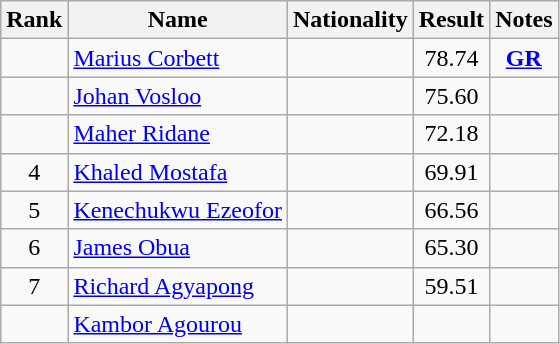<table class="wikitable sortable" style="text-align:center">
<tr>
<th>Rank</th>
<th>Name</th>
<th>Nationality</th>
<th>Result</th>
<th>Notes</th>
</tr>
<tr>
<td></td>
<td align=left><a href='#'>Marius Corbett</a></td>
<td align=left></td>
<td>78.74</td>
<td><strong><a href='#'>GR</a></strong></td>
</tr>
<tr>
<td></td>
<td align=left><a href='#'>Johan Vosloo</a></td>
<td align=left></td>
<td>75.60</td>
<td></td>
</tr>
<tr>
<td></td>
<td align=left><a href='#'>Maher Ridane</a></td>
<td align=left></td>
<td>72.18</td>
<td></td>
</tr>
<tr>
<td>4</td>
<td align=left><a href='#'>Khaled Mostafa</a></td>
<td align=left></td>
<td>69.91</td>
<td></td>
</tr>
<tr>
<td>5</td>
<td align=left><a href='#'>Kenechukwu Ezeofor</a></td>
<td align=left></td>
<td>66.56</td>
<td></td>
</tr>
<tr>
<td>6</td>
<td align=left><a href='#'>James Obua</a></td>
<td align=left></td>
<td>65.30</td>
<td></td>
</tr>
<tr>
<td>7</td>
<td align=left><a href='#'>Richard Agyapong</a></td>
<td align=left></td>
<td>59.51</td>
<td></td>
</tr>
<tr>
<td></td>
<td align=left><a href='#'>Kambor Agourou</a></td>
<td align=left></td>
<td></td>
<td></td>
</tr>
</table>
